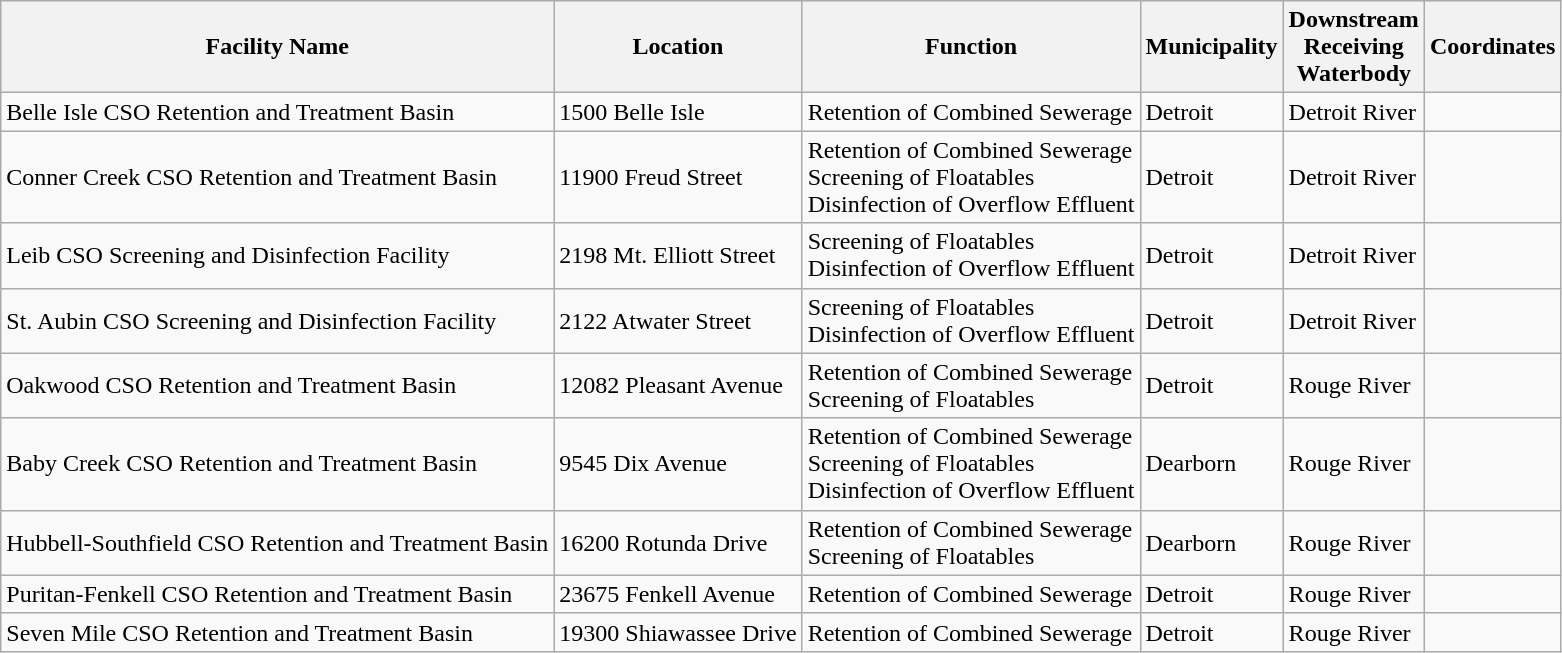<table class="wikitable">
<tr>
<th>Facility Name</th>
<th>Location</th>
<th>Function</th>
<th>Municipality</th>
<th>Downstream<br>Receiving<br>Waterbody</th>
<th>Coordinates</th>
</tr>
<tr>
<td>Belle Isle CSO Retention and Treatment Basin</td>
<td>1500 Belle Isle</td>
<td>Retention of Combined Sewerage</td>
<td>Detroit</td>
<td>Detroit River</td>
<td></td>
</tr>
<tr>
<td>Conner Creek CSO Retention and Treatment Basin</td>
<td>11900 Freud Street</td>
<td>Retention of Combined Sewerage<br>Screening of Floatables<br>Disinfection of Overflow Effluent</td>
<td>Detroit</td>
<td>Detroit River</td>
<td></td>
</tr>
<tr>
<td>Leib CSO Screening and Disinfection Facility</td>
<td>2198 Mt. Elliott Street</td>
<td>Screening of Floatables<br>Disinfection of Overflow Effluent</td>
<td>Detroit</td>
<td>Detroit River</td>
<td></td>
</tr>
<tr>
<td>St. Aubin CSO Screening and Disinfection Facility</td>
<td>2122 Atwater Street</td>
<td>Screening of Floatables<br>Disinfection of Overflow Effluent</td>
<td>Detroit</td>
<td>Detroit River</td>
<td></td>
</tr>
<tr>
<td>Oakwood CSO Retention and Treatment Basin</td>
<td>12082 Pleasant Avenue</td>
<td>Retention of Combined Sewerage<br>Screening of Floatables</td>
<td>Detroit</td>
<td>Rouge River</td>
<td></td>
</tr>
<tr>
<td>Baby Creek CSO Retention and Treatment Basin</td>
<td>9545 Dix Avenue</td>
<td>Retention of Combined Sewerage<br>Screening of Floatables<br>Disinfection of Overflow Effluent</td>
<td>Dearborn</td>
<td>Rouge River</td>
<td></td>
</tr>
<tr>
<td>Hubbell-Southfield CSO Retention and Treatment Basin</td>
<td>16200 Rotunda Drive</td>
<td>Retention of Combined Sewerage<br>Screening of Floatables</td>
<td>Dearborn</td>
<td>Rouge River</td>
<td></td>
</tr>
<tr>
<td>Puritan-Fenkell CSO Retention and Treatment Basin</td>
<td>23675 Fenkell Avenue</td>
<td>Retention of Combined Sewerage</td>
<td>Detroit</td>
<td>Rouge River</td>
<td></td>
</tr>
<tr>
<td>Seven Mile CSO Retention and Treatment Basin</td>
<td>19300 Shiawassee Drive</td>
<td>Retention of Combined Sewerage</td>
<td>Detroit</td>
<td>Rouge River</td>
<td></td>
</tr>
</table>
